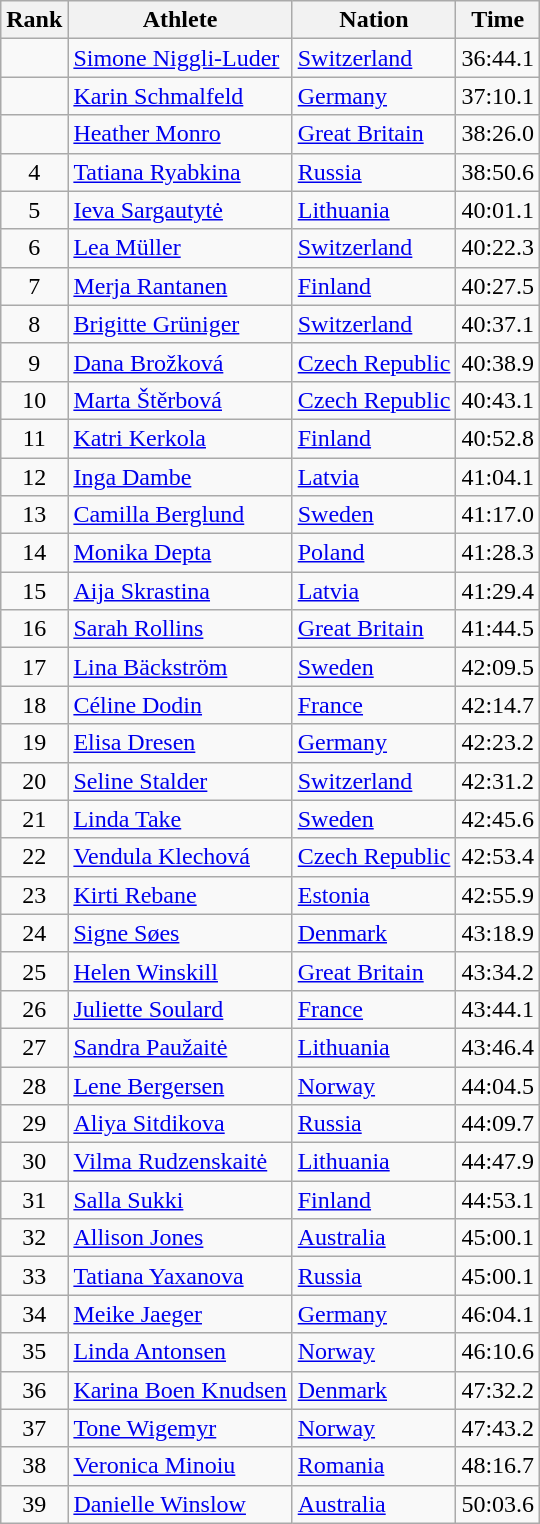<table class="wikitable sortable" style="text-align:center">
<tr>
<th>Rank</th>
<th>Athlete</th>
<th>Nation</th>
<th>Time</th>
</tr>
<tr>
<td></td>
<td align=left><a href='#'>Simone Niggli-Luder</a></td>
<td align=left> <a href='#'>Switzerland</a></td>
<td>36:44.1</td>
</tr>
<tr>
<td></td>
<td align=left><a href='#'>Karin Schmalfeld</a></td>
<td align=left> <a href='#'>Germany</a></td>
<td>37:10.1</td>
</tr>
<tr>
<td></td>
<td align=left><a href='#'>Heather Monro</a></td>
<td align=left> <a href='#'>Great Britain</a></td>
<td>38:26.0</td>
</tr>
<tr>
<td>4</td>
<td align=left><a href='#'>Tatiana Ryabkina</a></td>
<td align=left> <a href='#'>Russia</a></td>
<td>38:50.6</td>
</tr>
<tr>
<td>5</td>
<td align=left><a href='#'>Ieva Sargautytė</a></td>
<td align=left> <a href='#'>Lithuania</a></td>
<td>40:01.1</td>
</tr>
<tr>
<td>6</td>
<td align=left><a href='#'>Lea Müller</a></td>
<td align=left> <a href='#'>Switzerland</a></td>
<td>40:22.3</td>
</tr>
<tr>
<td>7</td>
<td align=left><a href='#'>Merja Rantanen</a></td>
<td align=left> <a href='#'>Finland</a></td>
<td>40:27.5</td>
</tr>
<tr>
<td>8</td>
<td align=left><a href='#'>Brigitte Grüniger</a></td>
<td align=left> <a href='#'>Switzerland</a></td>
<td>40:37.1</td>
</tr>
<tr>
<td>9</td>
<td align=left><a href='#'>Dana Brožková</a></td>
<td align=left> <a href='#'>Czech Republic</a></td>
<td>40:38.9</td>
</tr>
<tr>
<td>10</td>
<td align=left><a href='#'>Marta Štěrbová</a></td>
<td align=left> <a href='#'>Czech Republic</a></td>
<td>40:43.1</td>
</tr>
<tr>
<td>11</td>
<td align=left><a href='#'>Katri Kerkola</a></td>
<td align=left> <a href='#'>Finland</a></td>
<td>40:52.8</td>
</tr>
<tr>
<td>12</td>
<td align=left><a href='#'>Inga Dambe</a></td>
<td align=left> <a href='#'>Latvia</a></td>
<td>41:04.1</td>
</tr>
<tr>
<td>13</td>
<td align=left><a href='#'>Camilla Berglund</a></td>
<td align=left> <a href='#'>Sweden</a></td>
<td>41:17.0</td>
</tr>
<tr>
<td>14</td>
<td align=left><a href='#'>Monika Depta</a></td>
<td align=left> <a href='#'>Poland</a></td>
<td>41:28.3</td>
</tr>
<tr>
<td>15</td>
<td align=left><a href='#'>Aija Skrastina</a></td>
<td align=left> <a href='#'>Latvia</a></td>
<td>41:29.4</td>
</tr>
<tr>
<td>16</td>
<td align=left><a href='#'>Sarah Rollins</a></td>
<td align=left> <a href='#'>Great Britain</a></td>
<td>41:44.5</td>
</tr>
<tr>
<td>17</td>
<td align=left><a href='#'>Lina Bäckström</a></td>
<td align=left> <a href='#'>Sweden</a></td>
<td>42:09.5</td>
</tr>
<tr>
<td>18</td>
<td align=left><a href='#'>Céline Dodin</a></td>
<td align=left> <a href='#'>France</a></td>
<td>42:14.7</td>
</tr>
<tr>
<td>19</td>
<td align=left><a href='#'>Elisa Dresen</a></td>
<td align=left> <a href='#'>Germany</a></td>
<td>42:23.2</td>
</tr>
<tr>
<td>20</td>
<td align=left><a href='#'>Seline Stalder</a></td>
<td align=left> <a href='#'>Switzerland</a></td>
<td>42:31.2</td>
</tr>
<tr>
<td>21</td>
<td align=left><a href='#'>Linda Take</a></td>
<td align=left> <a href='#'>Sweden</a></td>
<td>42:45.6</td>
</tr>
<tr>
<td>22</td>
<td align=left><a href='#'>Vendula Klechová</a></td>
<td align=left> <a href='#'>Czech Republic</a></td>
<td>42:53.4</td>
</tr>
<tr>
<td>23</td>
<td align=left><a href='#'>Kirti Rebane</a></td>
<td align=left> <a href='#'>Estonia</a></td>
<td>42:55.9</td>
</tr>
<tr>
<td>24</td>
<td align=left><a href='#'>Signe Søes</a></td>
<td align=left> <a href='#'>Denmark</a></td>
<td>43:18.9</td>
</tr>
<tr>
<td>25</td>
<td align=left><a href='#'>Helen Winskill</a></td>
<td align=left> <a href='#'>Great Britain</a></td>
<td>43:34.2</td>
</tr>
<tr>
<td>26</td>
<td align=left><a href='#'>Juliette Soulard</a></td>
<td align=left> <a href='#'>France</a></td>
<td>43:44.1</td>
</tr>
<tr>
<td>27</td>
<td align=left><a href='#'>Sandra Paužaitė</a></td>
<td align=left> <a href='#'>Lithuania</a></td>
<td>43:46.4</td>
</tr>
<tr>
<td>28</td>
<td align=left><a href='#'>Lene Bergersen</a></td>
<td align=left> <a href='#'>Norway</a></td>
<td>44:04.5</td>
</tr>
<tr>
<td>29</td>
<td align=left><a href='#'>Aliya Sitdikova</a></td>
<td align=left> <a href='#'>Russia</a></td>
<td>44:09.7</td>
</tr>
<tr>
<td>30</td>
<td align=left><a href='#'>Vilma Rudzenskaitė</a></td>
<td align=left> <a href='#'>Lithuania</a></td>
<td>44:47.9</td>
</tr>
<tr>
<td>31</td>
<td align=left><a href='#'>Salla Sukki</a></td>
<td align=left> <a href='#'>Finland</a></td>
<td>44:53.1</td>
</tr>
<tr>
<td>32</td>
<td align=left><a href='#'>Allison Jones</a></td>
<td align=left> <a href='#'>Australia</a></td>
<td>45:00.1</td>
</tr>
<tr>
<td>33</td>
<td align=left><a href='#'>Tatiana Yaxanova</a></td>
<td align=left> <a href='#'>Russia</a></td>
<td>45:00.1</td>
</tr>
<tr>
<td>34</td>
<td align=left><a href='#'>Meike Jaeger</a></td>
<td align=left> <a href='#'>Germany</a></td>
<td>46:04.1</td>
</tr>
<tr>
<td>35</td>
<td align=left><a href='#'>Linda Antonsen</a></td>
<td align=left> <a href='#'>Norway</a></td>
<td>46:10.6</td>
</tr>
<tr>
<td>36</td>
<td align=left><a href='#'>Karina Boen Knudsen</a></td>
<td align=left> <a href='#'>Denmark</a></td>
<td>47:32.2</td>
</tr>
<tr>
<td>37</td>
<td align=left><a href='#'>Tone Wigemyr</a></td>
<td align=left> <a href='#'>Norway</a></td>
<td>47:43.2</td>
</tr>
<tr>
<td>38</td>
<td align=left><a href='#'>Veronica Minoiu</a></td>
<td align=left> <a href='#'>Romania</a></td>
<td>48:16.7</td>
</tr>
<tr>
<td>39</td>
<td align=left><a href='#'>Danielle Winslow</a></td>
<td align=left> <a href='#'>Australia</a></td>
<td>50:03.6</td>
</tr>
</table>
